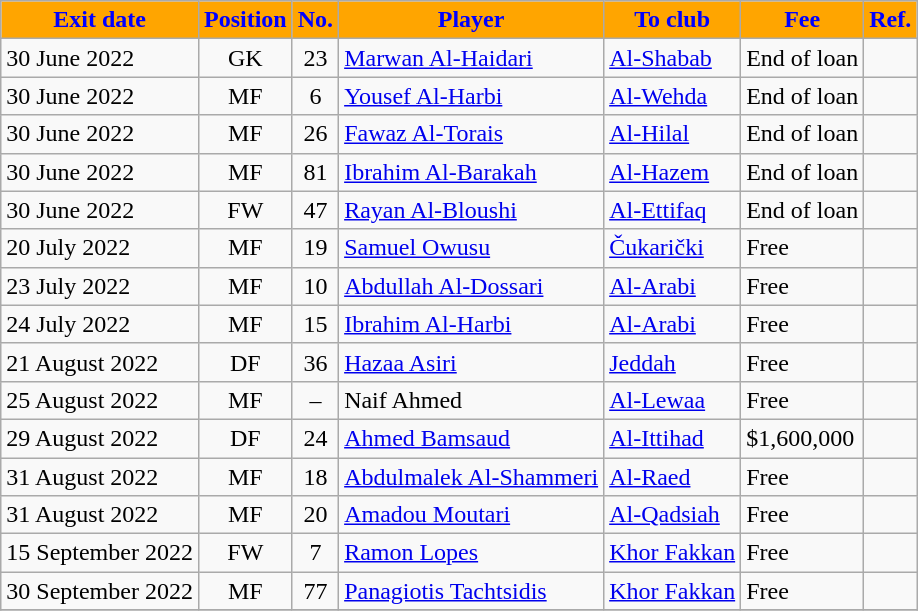<table class="wikitable sortable">
<tr>
<th style="background:orange; color:blue;"><strong>Exit date</strong></th>
<th style="background:orange; color:blue;"><strong>Position</strong></th>
<th style="background:orange; color:blue;"><strong>No.</strong></th>
<th style="background:orange; color:blue;"><strong>Player</strong></th>
<th style="background:orange; color:blue;"><strong>To club</strong></th>
<th style="background:orange; color:blue;"><strong>Fee</strong></th>
<th style="background:orange; color:blue;"><strong>Ref.</strong></th>
</tr>
<tr>
<td>30 June 2022</td>
<td style="text-align:center;">GK</td>
<td style="text-align:center;">23</td>
<td style="text-align:left;"> <a href='#'>Marwan Al-Haidari</a></td>
<td style="text-align:left;"> <a href='#'>Al-Shabab</a></td>
<td>End of loan</td>
<td></td>
</tr>
<tr>
<td>30 June 2022</td>
<td style="text-align:center;">MF</td>
<td style="text-align:center;">6</td>
<td style="text-align:left;"> <a href='#'>Yousef Al-Harbi</a></td>
<td style="text-align:left;"> <a href='#'>Al-Wehda</a></td>
<td>End of loan</td>
<td></td>
</tr>
<tr>
<td>30 June 2022</td>
<td style="text-align:center;">MF</td>
<td style="text-align:center;">26</td>
<td style="text-align:left;"> <a href='#'>Fawaz Al-Torais</a></td>
<td style="text-align:left;"> <a href='#'>Al-Hilal</a></td>
<td>End of loan</td>
<td></td>
</tr>
<tr>
<td>30 June 2022</td>
<td style="text-align:center;">MF</td>
<td style="text-align:center;">81</td>
<td style="text-align:left;"> <a href='#'>Ibrahim Al-Barakah</a></td>
<td style="text-align:left;"> <a href='#'>Al-Hazem</a></td>
<td>End of loan</td>
<td></td>
</tr>
<tr>
<td>30 June 2022</td>
<td style="text-align:center;">FW</td>
<td style="text-align:center;">47</td>
<td style="text-align:left;"> <a href='#'>Rayan Al-Bloushi</a></td>
<td style="text-align:left;"> <a href='#'>Al-Ettifaq</a></td>
<td>End of loan</td>
<td></td>
</tr>
<tr>
<td>20 July 2022</td>
<td style="text-align:center;">MF</td>
<td style="text-align:center;">19</td>
<td style="text-align:left;"> <a href='#'>Samuel Owusu</a></td>
<td style="text-align:left;"> <a href='#'>Čukarički</a></td>
<td>Free</td>
<td></td>
</tr>
<tr>
<td>23 July 2022</td>
<td style="text-align:center;">MF</td>
<td style="text-align:center;">10</td>
<td style="text-align:left;"> <a href='#'>Abdullah Al-Dossari</a></td>
<td style="text-align:left;"> <a href='#'>Al-Arabi</a></td>
<td>Free</td>
<td></td>
</tr>
<tr>
<td>24 July 2022</td>
<td style="text-align:center;">MF</td>
<td style="text-align:center;">15</td>
<td style="text-align:left;"> <a href='#'>Ibrahim Al-Harbi</a></td>
<td style="text-align:left;"> <a href='#'>Al-Arabi</a></td>
<td>Free</td>
<td></td>
</tr>
<tr>
<td>21 August 2022</td>
<td style="text-align:center;">DF</td>
<td style="text-align:center;">36</td>
<td style="text-align:left;"> <a href='#'>Hazaa Asiri</a></td>
<td style="text-align:left;"> <a href='#'>Jeddah</a></td>
<td>Free</td>
<td></td>
</tr>
<tr>
<td>25 August 2022</td>
<td style="text-align:center;">MF</td>
<td style="text-align:center;">–</td>
<td style="text-align:left;"> Naif Ahmed</td>
<td style="text-align:left;"> <a href='#'>Al-Lewaa</a></td>
<td>Free</td>
<td></td>
</tr>
<tr>
<td>29 August 2022</td>
<td style="text-align:center;">DF</td>
<td style="text-align:center;">24</td>
<td style="text-align:left;"> <a href='#'>Ahmed Bamsaud</a></td>
<td style="text-align:left;"> <a href='#'>Al-Ittihad</a></td>
<td>$1,600,000</td>
<td></td>
</tr>
<tr>
<td>31 August 2022</td>
<td style="text-align:center;">MF</td>
<td style="text-align:center;">18</td>
<td style="text-align:left;"> <a href='#'>Abdulmalek Al-Shammeri</a></td>
<td style="text-align:left;"> <a href='#'>Al-Raed</a></td>
<td>Free</td>
<td></td>
</tr>
<tr>
<td>31 August 2022</td>
<td style="text-align:center;">MF</td>
<td style="text-align:center;">20</td>
<td style="text-align:left;"> <a href='#'>Amadou Moutari</a></td>
<td style="text-align:left;"> <a href='#'>Al-Qadsiah</a></td>
<td>Free</td>
<td></td>
</tr>
<tr>
<td>15 September 2022</td>
<td style="text-align:center;">FW</td>
<td style="text-align:center;">7</td>
<td style="text-align:left;"> <a href='#'>Ramon Lopes</a></td>
<td style="text-align:left;"> <a href='#'>Khor Fakkan</a></td>
<td>Free</td>
<td></td>
</tr>
<tr>
<td>30 September 2022</td>
<td style="text-align:center;">MF</td>
<td style="text-align:center;">77</td>
<td style="text-align:left;"> <a href='#'>Panagiotis Tachtsidis</a></td>
<td style="text-align:left;"> <a href='#'>Khor Fakkan</a></td>
<td>Free</td>
<td></td>
</tr>
<tr>
</tr>
</table>
